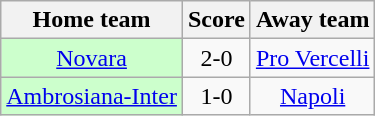<table class="wikitable" style="text-align: center">
<tr>
<th>Home team</th>
<th>Score</th>
<th>Away team</th>
</tr>
<tr>
<td bgcolor="ccffcc"><a href='#'>Novara</a></td>
<td>2-0</td>
<td><a href='#'>Pro Vercelli</a></td>
</tr>
<tr>
<td bgcolor="ccffcc"><a href='#'>Ambrosiana-Inter</a></td>
<td>1-0</td>
<td><a href='#'>Napoli</a></td>
</tr>
</table>
